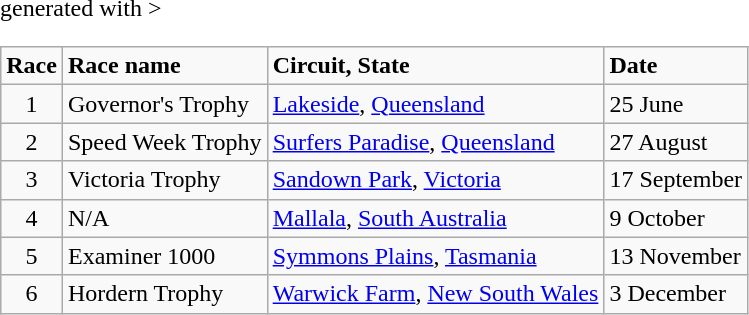<table class="wikitable" <hiddentext>generated with >
<tr style="font-weight:bold">
<td align="center">Race</td>
<td>Race name</td>
<td>Circuit, State</td>
<td>Date</td>
</tr>
<tr>
<td align="center">1</td>
<td>Governor's Trophy</td>
<td><a href='#'>Lakeside</a>, <a href='#'>Queensland</a></td>
<td>25 June</td>
</tr>
<tr>
<td align="center">2</td>
<td>Speed Week Trophy</td>
<td><a href='#'>Surfers Paradise</a>, <a href='#'>Queensland</a></td>
<td>27 August</td>
</tr>
<tr>
<td align="center">3</td>
<td>Victoria Trophy</td>
<td><a href='#'>Sandown Park</a>, <a href='#'>Victoria</a></td>
<td>17 September</td>
</tr>
<tr>
<td align="center">4</td>
<td>N/A</td>
<td><a href='#'>Mallala</a>, <a href='#'>South Australia</a></td>
<td>9 October</td>
</tr>
<tr>
<td align="center">5</td>
<td>Examiner 1000</td>
<td><a href='#'>Symmons Plains</a>, <a href='#'>Tasmania</a></td>
<td>13 November</td>
</tr>
<tr>
<td align="center">6</td>
<td>Hordern Trophy</td>
<td><a href='#'>Warwick Farm</a>, <a href='#'>New South Wales</a></td>
<td>3 December</td>
</tr>
</table>
